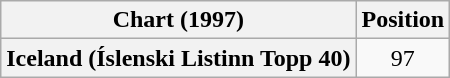<table class="wikitable plainrowheaders" style="text-align:center">
<tr>
<th scope="col">Chart (1997)</th>
<th scope="col">Position</th>
</tr>
<tr>
<th scope="row">Iceland (Íslenski Listinn Topp 40)</th>
<td>97</td>
</tr>
</table>
